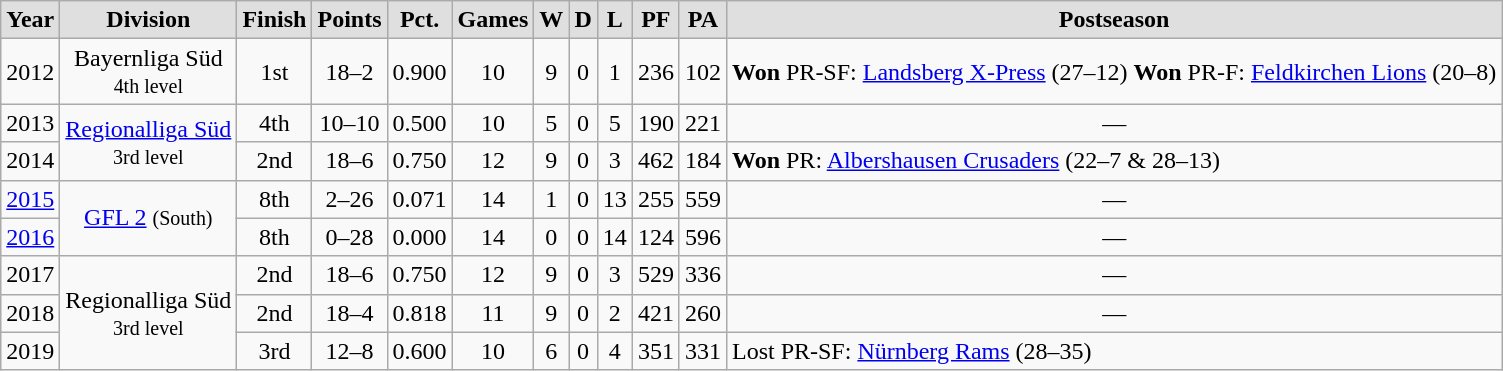<table class="wikitable" style="text-align:center;">
<tr style="background:#DFDFDF; font-weight:bold;">
<td>Year</td>
<td>Division</td>
<td>Finish</td>
<td>Points</td>
<td>Pct.</td>
<td>Games</td>
<td>W</td>
<td>D</td>
<td>L</td>
<td>PF</td>
<td>PA</td>
<td>Postseason</td>
</tr>
<tr>
<td>2012</td>
<td>Bayernliga Süd<br><small>4th level</small></td>
<td>1st</td>
<td>18–2</td>
<td>0.900</td>
<td>10</td>
<td>9</td>
<td>0</td>
<td>1</td>
<td>236</td>
<td>102</td>
<td style="text-align:left"><strong>Won</strong> PR-SF: <a href='#'>Landsberg X-Press</a> (27–12)  <strong>Won</strong> PR-F: <a href='#'>Feldkirchen Lions</a> (20–8)</td>
</tr>
<tr>
<td>2013</td>
<td rowspan="2"><a href='#'>Regionalliga Süd</a><br><small>3rd level</small></td>
<td>4th</td>
<td>10–10</td>
<td>0.500</td>
<td>10</td>
<td>5</td>
<td>0</td>
<td>5</td>
<td>190</td>
<td>221</td>
<td>—</td>
</tr>
<tr>
<td>2014</td>
<td>2nd</td>
<td>18–6</td>
<td>0.750</td>
<td>12</td>
<td>9</td>
<td>0</td>
<td>3</td>
<td>462</td>
<td>184</td>
<td style="text-align:left"><strong>Won</strong> PR: <a href='#'>Albershausen Crusaders</a> (22–7 & 28–13)</td>
</tr>
<tr>
<td><a href='#'>2015</a></td>
<td rowspan="2"><a href='#'>GFL 2</a> <small>(South)</small></td>
<td>8th</td>
<td>2–26</td>
<td>0.071</td>
<td>14</td>
<td>1</td>
<td>0</td>
<td>13</td>
<td>255</td>
<td>559</td>
<td>—</td>
</tr>
<tr>
<td><a href='#'>2016</a></td>
<td>8th</td>
<td>0–28</td>
<td>0.000</td>
<td>14</td>
<td>0</td>
<td>0</td>
<td>14</td>
<td>124</td>
<td>596</td>
<td>—</td>
</tr>
<tr>
<td>2017</td>
<td rowspan="3">Regionalliga Süd<br><small>3rd level</small></td>
<td>2nd</td>
<td>18–6</td>
<td>0.750</td>
<td>12</td>
<td>9</td>
<td>0</td>
<td>3</td>
<td>529</td>
<td>336</td>
<td>—</td>
</tr>
<tr>
<td>2018</td>
<td>2nd</td>
<td>18–4</td>
<td>0.818</td>
<td>11</td>
<td>9</td>
<td>0</td>
<td>2</td>
<td>421</td>
<td>260</td>
<td>—</td>
</tr>
<tr>
<td>2019</td>
<td>3rd</td>
<td>12–8</td>
<td>0.600</td>
<td>10</td>
<td>6</td>
<td>0</td>
<td>4</td>
<td>351</td>
<td>331</td>
<td style="text-align:left">Lost PR-SF: <a href='#'>Nürnberg Rams</a> (28–35)</td>
</tr>
</table>
